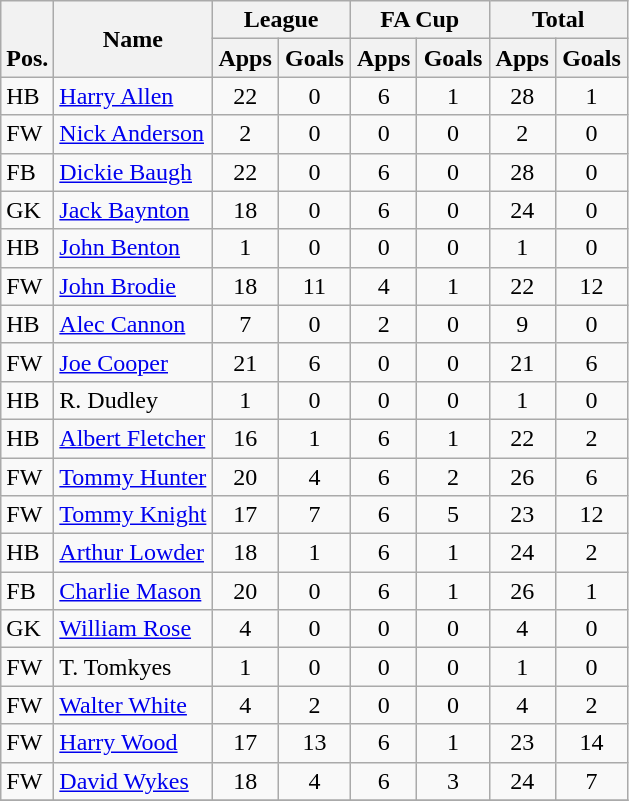<table class="wikitable" style="text-align:center">
<tr>
<th rowspan="2" valign="bottom">Pos.</th>
<th rowspan="2">Name</th>
<th colspan="2" width="85">League</th>
<th colspan="2" width="85">FA Cup</th>
<th colspan="2" width="85">Total</th>
</tr>
<tr>
<th>Apps</th>
<th>Goals</th>
<th>Apps</th>
<th>Goals</th>
<th>Apps</th>
<th>Goals</th>
</tr>
<tr>
<td align="left">HB</td>
<td align="left"> <a href='#'>Harry Allen</a></td>
<td>22</td>
<td>0</td>
<td>6</td>
<td>1</td>
<td>28</td>
<td>1</td>
</tr>
<tr>
<td align="left">FW</td>
<td align="left"> <a href='#'>Nick Anderson</a></td>
<td>2</td>
<td>0</td>
<td>0</td>
<td>0</td>
<td>2</td>
<td>0</td>
</tr>
<tr>
<td align="left">FB</td>
<td align="left"> <a href='#'>Dickie Baugh</a></td>
<td>22</td>
<td>0</td>
<td>6</td>
<td>0</td>
<td>28</td>
<td>0</td>
</tr>
<tr>
<td align="left">GK</td>
<td align="left"> <a href='#'>Jack Baynton</a></td>
<td>18</td>
<td>0</td>
<td>6</td>
<td>0</td>
<td>24</td>
<td>0</td>
</tr>
<tr>
<td align="left">HB</td>
<td align="left"> <a href='#'>John Benton</a></td>
<td>1</td>
<td>0</td>
<td>0</td>
<td>0</td>
<td>1</td>
<td>0</td>
</tr>
<tr>
<td align="left">FW</td>
<td align="left"> <a href='#'>John Brodie</a></td>
<td>18</td>
<td>11</td>
<td>4</td>
<td>1</td>
<td>22</td>
<td>12</td>
</tr>
<tr>
<td align="left">HB</td>
<td align="left"> <a href='#'>Alec Cannon</a></td>
<td>7</td>
<td>0</td>
<td>2</td>
<td>0</td>
<td>9</td>
<td>0</td>
</tr>
<tr>
<td align="left">FW</td>
<td align="left"> <a href='#'>Joe Cooper</a></td>
<td>21</td>
<td>6</td>
<td>0</td>
<td>0</td>
<td>21</td>
<td>6</td>
</tr>
<tr>
<td align="left">HB</td>
<td align="left"> R. Dudley</td>
<td>1</td>
<td>0</td>
<td>0</td>
<td>0</td>
<td>1</td>
<td>0</td>
</tr>
<tr>
<td align="left">HB</td>
<td align="left"> <a href='#'>Albert Fletcher</a></td>
<td>16</td>
<td>1</td>
<td>6</td>
<td>1</td>
<td>22</td>
<td>2</td>
</tr>
<tr>
<td align="left">FW</td>
<td align="left"> <a href='#'>Tommy Hunter</a></td>
<td>20</td>
<td>4</td>
<td>6</td>
<td>2</td>
<td>26</td>
<td>6</td>
</tr>
<tr>
<td align="left">FW</td>
<td align="left"> <a href='#'>Tommy Knight</a></td>
<td>17</td>
<td>7</td>
<td>6</td>
<td>5</td>
<td>23</td>
<td>12</td>
</tr>
<tr>
<td align="left">HB</td>
<td align="left"> <a href='#'>Arthur Lowder</a></td>
<td>18</td>
<td>1</td>
<td>6</td>
<td>1</td>
<td>24</td>
<td>2</td>
</tr>
<tr>
<td align="left">FB</td>
<td align="left"> <a href='#'>Charlie Mason</a></td>
<td>20</td>
<td>0</td>
<td>6</td>
<td>1</td>
<td>26</td>
<td>1</td>
</tr>
<tr>
<td align="left">GK</td>
<td align="left"> <a href='#'>William Rose</a></td>
<td>4</td>
<td>0</td>
<td>0</td>
<td>0</td>
<td>4</td>
<td>0</td>
</tr>
<tr>
<td align="left">FW</td>
<td align="left"> T. Tomkyes</td>
<td>1</td>
<td>0</td>
<td>0</td>
<td>0</td>
<td>1</td>
<td>0</td>
</tr>
<tr>
<td align="left">FW</td>
<td align="left"> <a href='#'>Walter White</a></td>
<td>4</td>
<td>2</td>
<td>0</td>
<td>0</td>
<td>4</td>
<td>2</td>
</tr>
<tr>
<td align="left">FW</td>
<td align="left"> <a href='#'>Harry Wood</a></td>
<td>17</td>
<td>13</td>
<td>6</td>
<td>1</td>
<td>23</td>
<td>14</td>
</tr>
<tr>
<td align="left">FW</td>
<td align="left"> <a href='#'>David Wykes</a></td>
<td>18</td>
<td>4</td>
<td>6</td>
<td>3</td>
<td>24</td>
<td>7</td>
</tr>
<tr>
</tr>
</table>
